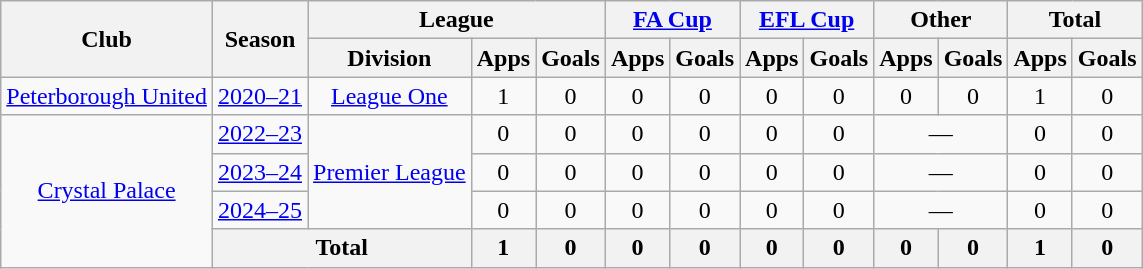<table class="wikitable" style="text-align:center">
<tr>
<th rowspan="2">Club</th>
<th rowspan="2">Season</th>
<th colspan="3">League</th>
<th colspan="2"><a href='#'>FA Cup</a></th>
<th colspan="2"><a href='#'>EFL Cup</a></th>
<th colspan="2">Other</th>
<th colspan="2">Total</th>
</tr>
<tr>
<th>Division</th>
<th>Apps</th>
<th>Goals</th>
<th>Apps</th>
<th>Goals</th>
<th>Apps</th>
<th>Goals</th>
<th>Apps</th>
<th>Goals</th>
<th>Apps</th>
<th>Goals</th>
</tr>
<tr>
<td><a href='#'>Peterborough United</a></td>
<td><a href='#'>2020–21</a></td>
<td><a href='#'>League One</a></td>
<td>1</td>
<td>0</td>
<td>0</td>
<td>0</td>
<td>0</td>
<td>0</td>
<td>0</td>
<td>0</td>
<td>1</td>
<td>0</td>
</tr>
<tr>
<td rowspan="4"><a href='#'>Crystal Palace</a></td>
<td><a href='#'>2022–23</a></td>
<td rowspan="3"><a href='#'>Premier League</a></td>
<td>0</td>
<td>0</td>
<td>0</td>
<td>0</td>
<td>0</td>
<td>0</td>
<td colspan="2">—</td>
<td>0</td>
<td>0</td>
</tr>
<tr>
<td><a href='#'>2023–24</a></td>
<td>0</td>
<td>0</td>
<td>0</td>
<td>0</td>
<td>0</td>
<td>0</td>
<td colspan="2">—</td>
<td>0</td>
<td>0</td>
</tr>
<tr>
<td><a href='#'>2024–25</a></td>
<td>0</td>
<td>0</td>
<td>0</td>
<td>0</td>
<td>0</td>
<td>0</td>
<td colspan="2">—</td>
<td>0</td>
<td>0</td>
</tr>
<tr>
<th colspan="2">Total</th>
<th>1</th>
<th>0</th>
<th>0</th>
<th>0</th>
<th>0</th>
<th>0</th>
<th>0</th>
<th>0</th>
<th>1</th>
<th>0</th>
</tr>
</table>
